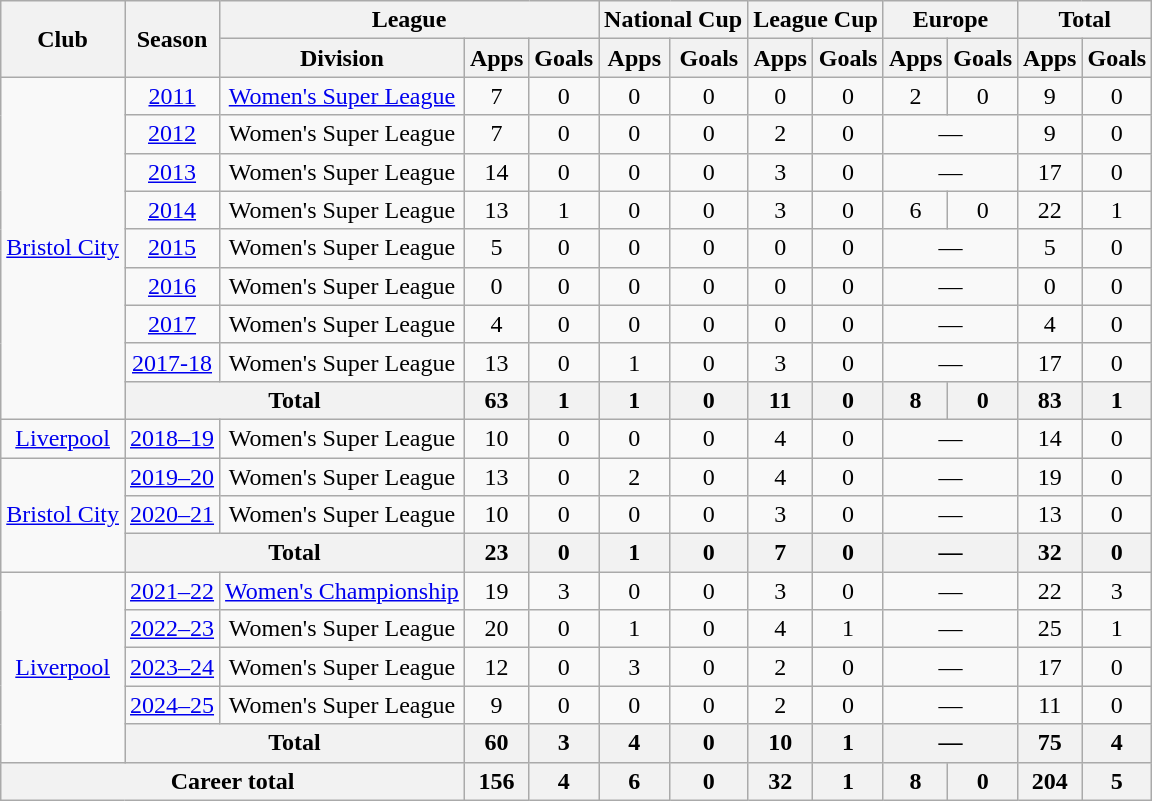<table class="wikitable" style="text-align: center">
<tr>
<th rowspan="2">Club</th>
<th rowspan="2">Season</th>
<th colspan="3">League</th>
<th colspan="2">National Cup</th>
<th colspan="2">League Cup</th>
<th colspan="2">Europe</th>
<th colspan="2">Total</th>
</tr>
<tr>
<th>Division</th>
<th>Apps</th>
<th>Goals</th>
<th>Apps</th>
<th>Goals</th>
<th>Apps</th>
<th>Goals</th>
<th>Apps</th>
<th>Goals</th>
<th>Apps</th>
<th>Goals</th>
</tr>
<tr>
<td rowspan="9"><a href='#'>Bristol City</a></td>
<td><a href='#'>2011</a></td>
<td><a href='#'>Women's Super League</a></td>
<td>7</td>
<td>0</td>
<td>0</td>
<td>0</td>
<td>0</td>
<td>0</td>
<td>2</td>
<td>0</td>
<td>9</td>
<td>0</td>
</tr>
<tr>
<td><a href='#'>2012</a></td>
<td>Women's Super League</td>
<td>7</td>
<td>0</td>
<td>0</td>
<td>0</td>
<td>2</td>
<td>0</td>
<td colspan="2">—</td>
<td>9</td>
<td>0</td>
</tr>
<tr>
<td><a href='#'>2013</a></td>
<td>Women's Super League</td>
<td>14</td>
<td>0</td>
<td>0</td>
<td>0</td>
<td>3</td>
<td>0</td>
<td colspan="2">—</td>
<td>17</td>
<td>0</td>
</tr>
<tr>
<td><a href='#'>2014</a></td>
<td>Women's Super League</td>
<td>13</td>
<td>1</td>
<td>0</td>
<td>0</td>
<td>3</td>
<td>0</td>
<td>6</td>
<td>0</td>
<td>22</td>
<td>1</td>
</tr>
<tr>
<td><a href='#'>2015</a></td>
<td>Women's Super League</td>
<td>5</td>
<td>0</td>
<td>0</td>
<td>0</td>
<td>0</td>
<td>0</td>
<td colspan="2">—</td>
<td>5</td>
<td>0</td>
</tr>
<tr>
<td><a href='#'>2016</a></td>
<td>Women's Super League</td>
<td>0</td>
<td>0</td>
<td>0</td>
<td>0</td>
<td>0</td>
<td>0</td>
<td colspan="2">—</td>
<td>0</td>
<td>0</td>
</tr>
<tr>
<td><a href='#'>2017</a></td>
<td>Women's Super League</td>
<td>4</td>
<td>0</td>
<td>0</td>
<td>0</td>
<td>0</td>
<td>0</td>
<td colspan="2">—</td>
<td>4</td>
<td>0</td>
</tr>
<tr>
<td><a href='#'>2017-18</a></td>
<td>Women's Super League</td>
<td>13</td>
<td>0</td>
<td>1</td>
<td>0</td>
<td>3</td>
<td>0</td>
<td colspan="2">—</td>
<td>17</td>
<td>0</td>
</tr>
<tr>
<th colspan="2">Total</th>
<th>63</th>
<th>1</th>
<th>1</th>
<th>0</th>
<th>11</th>
<th>0</th>
<th>8</th>
<th>0</th>
<th>83</th>
<th>1</th>
</tr>
<tr>
<td><a href='#'>Liverpool</a></td>
<td><a href='#'>2018–19</a></td>
<td>Women's Super League</td>
<td>10</td>
<td>0</td>
<td>0</td>
<td>0</td>
<td>4</td>
<td>0</td>
<td colspan="2">—</td>
<td>14</td>
<td>0</td>
</tr>
<tr>
<td rowspan="3"><a href='#'>Bristol City</a></td>
<td><a href='#'>2019–20</a></td>
<td>Women's Super League</td>
<td>13</td>
<td>0</td>
<td>2</td>
<td>0</td>
<td>4</td>
<td>0</td>
<td colspan="2">—</td>
<td>19</td>
<td>0</td>
</tr>
<tr>
<td><a href='#'>2020–21</a></td>
<td>Women's Super League</td>
<td>10</td>
<td>0</td>
<td>0</td>
<td>0</td>
<td>3</td>
<td>0</td>
<td colspan="2">—</td>
<td>13</td>
<td>0</td>
</tr>
<tr>
<th colspan="2">Total</th>
<th>23</th>
<th>0</th>
<th>1</th>
<th>0</th>
<th>7</th>
<th>0</th>
<th colspan=2>—</th>
<th>32</th>
<th>0</th>
</tr>
<tr>
<td rowspan="5"><a href='#'>Liverpool</a></td>
<td><a href='#'>2021–22</a></td>
<td><a href='#'>Women's Championship</a></td>
<td>19</td>
<td>3</td>
<td>0</td>
<td>0</td>
<td>3</td>
<td>0</td>
<td colspan="2">—</td>
<td>22</td>
<td>3</td>
</tr>
<tr>
<td><a href='#'>2022–23</a></td>
<td>Women's Super League</td>
<td>20</td>
<td>0</td>
<td>1</td>
<td>0</td>
<td>4</td>
<td>1</td>
<td colspan="2">—</td>
<td>25</td>
<td>1</td>
</tr>
<tr>
<td><a href='#'>2023–24</a></td>
<td>Women's Super League</td>
<td>12</td>
<td>0</td>
<td>3</td>
<td>0</td>
<td>2</td>
<td>0</td>
<td colspan="2">—</td>
<td>17</td>
<td>0</td>
</tr>
<tr>
<td><a href='#'>2024–25</a></td>
<td>Women's Super League</td>
<td>9</td>
<td>0</td>
<td>0</td>
<td>0</td>
<td>2</td>
<td>0</td>
<td colspan="2">—</td>
<td>11</td>
<td>0</td>
</tr>
<tr>
<th colspan="2">Total</th>
<th>60</th>
<th>3</th>
<th>4</th>
<th>0</th>
<th>10</th>
<th>1</th>
<th colspan="2">—</th>
<th>75</th>
<th>4</th>
</tr>
<tr>
<th colspan="3">Career total</th>
<th>156</th>
<th>4</th>
<th>6</th>
<th>0</th>
<th>32</th>
<th>1</th>
<th>8</th>
<th>0</th>
<th>204</th>
<th>5</th>
</tr>
</table>
